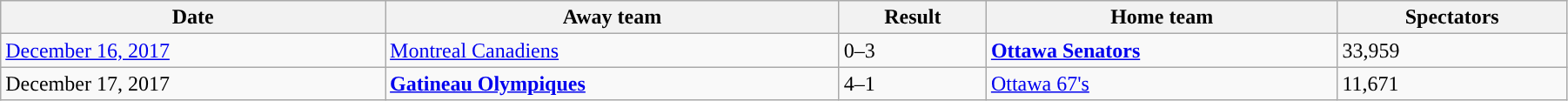<table class="wikitable" style="text-align:left; width:95%;" style="text-align:center">
<tr>
<th style="text-align:center; ">Date</th>
<th style="text-align:center; ">Away team</th>
<th style="text-align:center; ">Result</th>
<th style="text-align:center; ">Home team</th>
<th style="text-align:center; ">Spectators</th>
</tr>
<tr>
<td><a href='#'>December 16, 2017</a></td>
<td><a href='#'>Montreal Canadiens</a></td>
<td>0–3</td>
<td><strong><a href='#'>Ottawa Senators</a></strong></td>
<td>33,959</td>
</tr>
<tr>
<td>December 17, 2017</td>
<td><strong><a href='#'>Gatineau Olympiques</a></strong></td>
<td>4–1</td>
<td><a href='#'>Ottawa 67's</a></td>
<td>11,671</td>
</tr>
</table>
